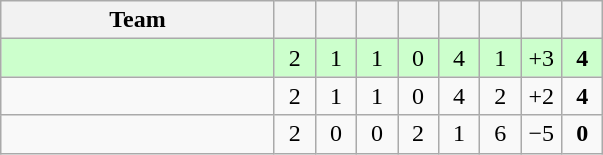<table class="wikitable" style="text-align:center;">
<tr>
<th width=175>Team</th>
<th width=20></th>
<th width=20></th>
<th width=20></th>
<th width=20></th>
<th width=20></th>
<th width=20></th>
<th width=20></th>
<th width=20></th>
</tr>
<tr bgcolor=ccffcc>
<td align="left"></td>
<td>2</td>
<td>1</td>
<td>1</td>
<td>0</td>
<td>4</td>
<td>1</td>
<td>+3</td>
<td><strong>4</strong></td>
</tr>
<tr>
<td align="left"></td>
<td>2</td>
<td>1</td>
<td>1</td>
<td>0</td>
<td>4</td>
<td>2</td>
<td>+2</td>
<td><strong>4</strong></td>
</tr>
<tr>
<td align="left"></td>
<td>2</td>
<td>0</td>
<td>0</td>
<td>2</td>
<td>1</td>
<td>6</td>
<td>−5</td>
<td><strong>0</strong></td>
</tr>
</table>
